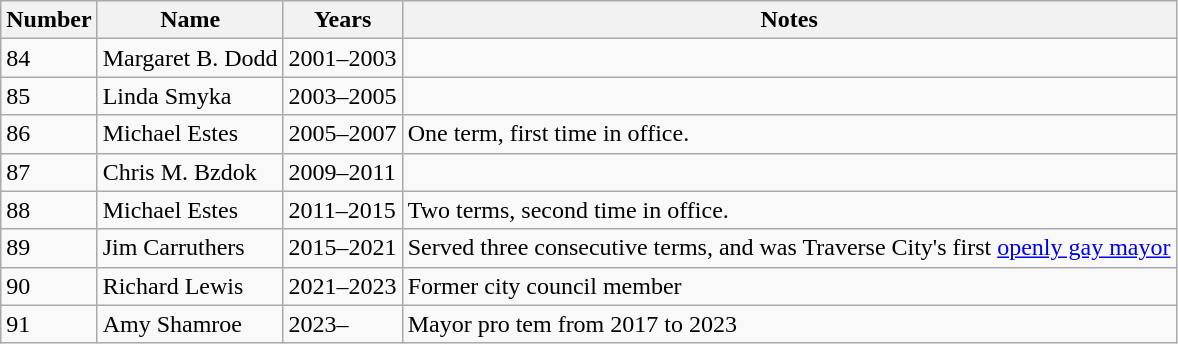<table class="wikitable">
<tr>
<th>Number</th>
<th>Name</th>
<th>Years</th>
<th>Notes</th>
</tr>
<tr>
<td>84</td>
<td>Margaret B. Dodd</td>
<td>2001–2003</td>
<td></td>
</tr>
<tr>
<td>85</td>
<td>Linda Smyka</td>
<td>2003–2005</td>
<td></td>
</tr>
<tr>
<td>86</td>
<td>Michael Estes</td>
<td>2005–2007</td>
<td>One term, first time in office.</td>
</tr>
<tr>
<td>87</td>
<td>Chris M. Bzdok</td>
<td>2009–2011</td>
<td></td>
</tr>
<tr>
<td>88</td>
<td>Michael Estes</td>
<td>2011–2015</td>
<td>Two terms, second time in office.</td>
</tr>
<tr>
<td>89</td>
<td>Jim Carruthers</td>
<td>2015–2021</td>
<td>Served three consecutive terms, and was Traverse City's first <a href='#'>openly gay mayor</a></td>
</tr>
<tr>
<td>90</td>
<td>Richard Lewis</td>
<td>2021–2023</td>
<td>Former city council member</td>
</tr>
<tr>
<td>91</td>
<td>Amy Shamroe</td>
<td>2023–</td>
<td>Mayor pro tem from 2017 to 2023</td>
</tr>
</table>
